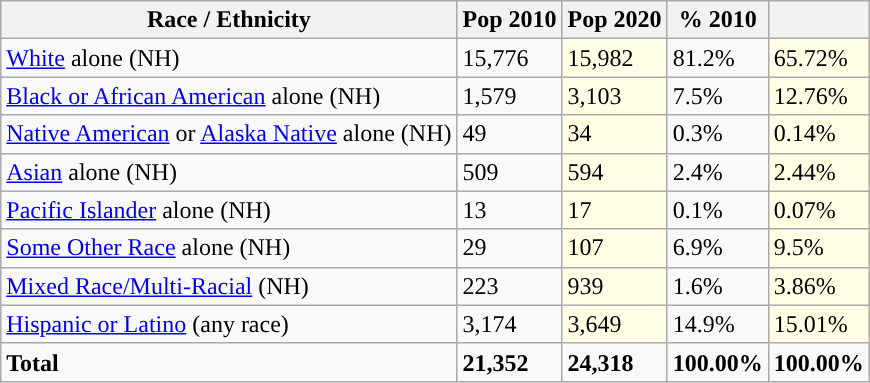<table class="wikitable">
<tr>
<th>Race / Ethnicity</th>
<th>Pop 2010</th>
<th>Pop 2020</th>
<th>% 2010</th>
<th></th>
</tr>
<tr>
<td><a href='#'>White</a> alone (NH)</td>
<td>15,776</td>
<td style='background: #ffffe6;'>15,982</td>
<td>81.2%</td>
<td style='background: #ffffe6;'>65.72%</td>
</tr>
<tr>
<td><a href='#'>Black or African American</a> alone (NH)</td>
<td>1,579</td>
<td style='background: #ffffe6;'>3,103</td>
<td>7.5%</td>
<td style='background: #ffffe6;'>12.76%</td>
</tr>
<tr>
<td><a href='#'>Native American</a> or <a href='#'>Alaska Native</a> alone (NH)</td>
<td>49</td>
<td style='background: #ffffe6;'>34</td>
<td>0.3%</td>
<td style='background: #ffffe6;'>0.14%</td>
</tr>
<tr>
<td><a href='#'>Asian</a> alone (NH)</td>
<td>509</td>
<td style='background: #ffffe6;'>594</td>
<td>2.4%</td>
<td style='background: #ffffe6;'>2.44%</td>
</tr>
<tr>
<td><a href='#'>Pacific Islander</a> alone (NH)</td>
<td>13</td>
<td style='background: #ffffe6;'>17</td>
<td>0.1%</td>
<td style='background: #ffffe6;'>0.07%</td>
</tr>
<tr>
<td><a href='#'>Some Other Race</a> alone (NH)</td>
<td>29</td>
<td style='background: #ffffe6;'>107</td>
<td>6.9%</td>
<td style='background: #ffffe6;'>9.5%</td>
</tr>
<tr>
<td><a href='#'>Mixed Race/Multi-Racial</a> (NH)</td>
<td>223</td>
<td style='background: #ffffe6;'>939</td>
<td>1.6%</td>
<td style='background: #ffffe6;'>3.86%</td>
</tr>
<tr>
<td><a href='#'>Hispanic or Latino</a> (any race)</td>
<td>3,174</td>
<td style='background: #ffffe6;'>3,649</td>
<td>14.9%</td>
<td style='background: #ffffe6;'>15.01%</td>
</tr>
<tr>
<td><strong>Total</strong></td>
<td><strong>21,352</strong></td>
<td><strong>24,318</strong></td>
<td><strong>100.00%</strong></td>
<td><strong>100.00%</strong></td>
</tr>
</table>
